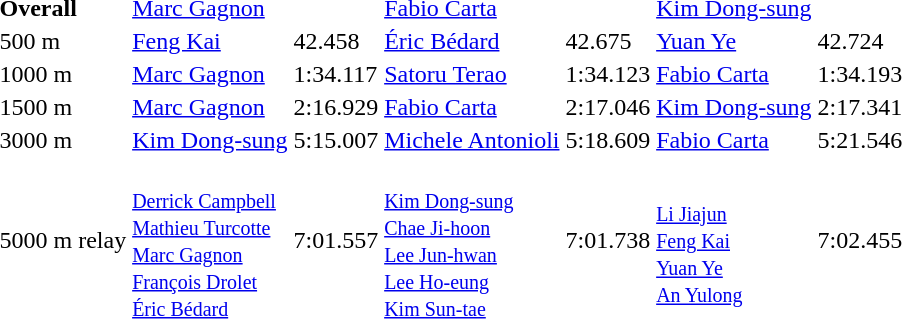<table>
<tr>
<td><strong>Overall</strong></td>
<td><a href='#'>Marc Gagnon</a> <br> </td>
<td></td>
<td><a href='#'>Fabio Carta</a> <br> </td>
<td></td>
<td><a href='#'>Kim Dong-sung</a> <br> </td>
<td></td>
</tr>
<tr>
<td>500 m</td>
<td><a href='#'>Feng Kai</a> <br> </td>
<td>42.458</td>
<td><a href='#'>Éric Bédard</a> <br> </td>
<td>42.675</td>
<td><a href='#'>Yuan Ye</a> <br> </td>
<td>42.724</td>
</tr>
<tr>
<td>1000 m</td>
<td><a href='#'>Marc Gagnon</a> <br> </td>
<td>1:34.117</td>
<td><a href='#'>Satoru Terao</a> <br> </td>
<td>1:34.123</td>
<td><a href='#'>Fabio Carta</a> <br> </td>
<td>1:34.193</td>
</tr>
<tr>
<td>1500 m</td>
<td><a href='#'>Marc Gagnon</a> <br> </td>
<td>2:16.929</td>
<td><a href='#'>Fabio Carta</a> <br> </td>
<td>2:17.046</td>
<td><a href='#'>Kim Dong-sung</a> <br> </td>
<td>2:17.341</td>
</tr>
<tr>
<td>3000 m</td>
<td><a href='#'>Kim Dong-sung</a> <br> </td>
<td>5:15.007</td>
<td><a href='#'>Michele Antonioli</a> <br> </td>
<td>5:18.609</td>
<td><a href='#'>Fabio Carta</a> <br> </td>
<td>5:21.546</td>
</tr>
<tr>
<td>5000 m relay</td>
<td> <br><small><a href='#'>Derrick Campbell</a><br><a href='#'>Mathieu Turcotte</a><br><a href='#'>Marc Gagnon</a><br><a href='#'>François Drolet</a><br><a href='#'>Éric Bédard</a></small></td>
<td>7:01.557</td>
<td> <br><small><a href='#'>Kim Dong-sung</a><br><a href='#'>Chae Ji-hoon</a><br><a href='#'>Lee Jun-hwan</a><br><a href='#'>Lee Ho-eung</a><br><a href='#'>Kim Sun-tae</a></small></td>
<td>7:01.738</td>
<td> <br><small><a href='#'>Li Jiajun</a><br><a href='#'>Feng Kai</a><br><a href='#'>Yuan Ye</a><br><a href='#'>An Yulong</a></small></td>
<td>7:02.455</td>
</tr>
</table>
